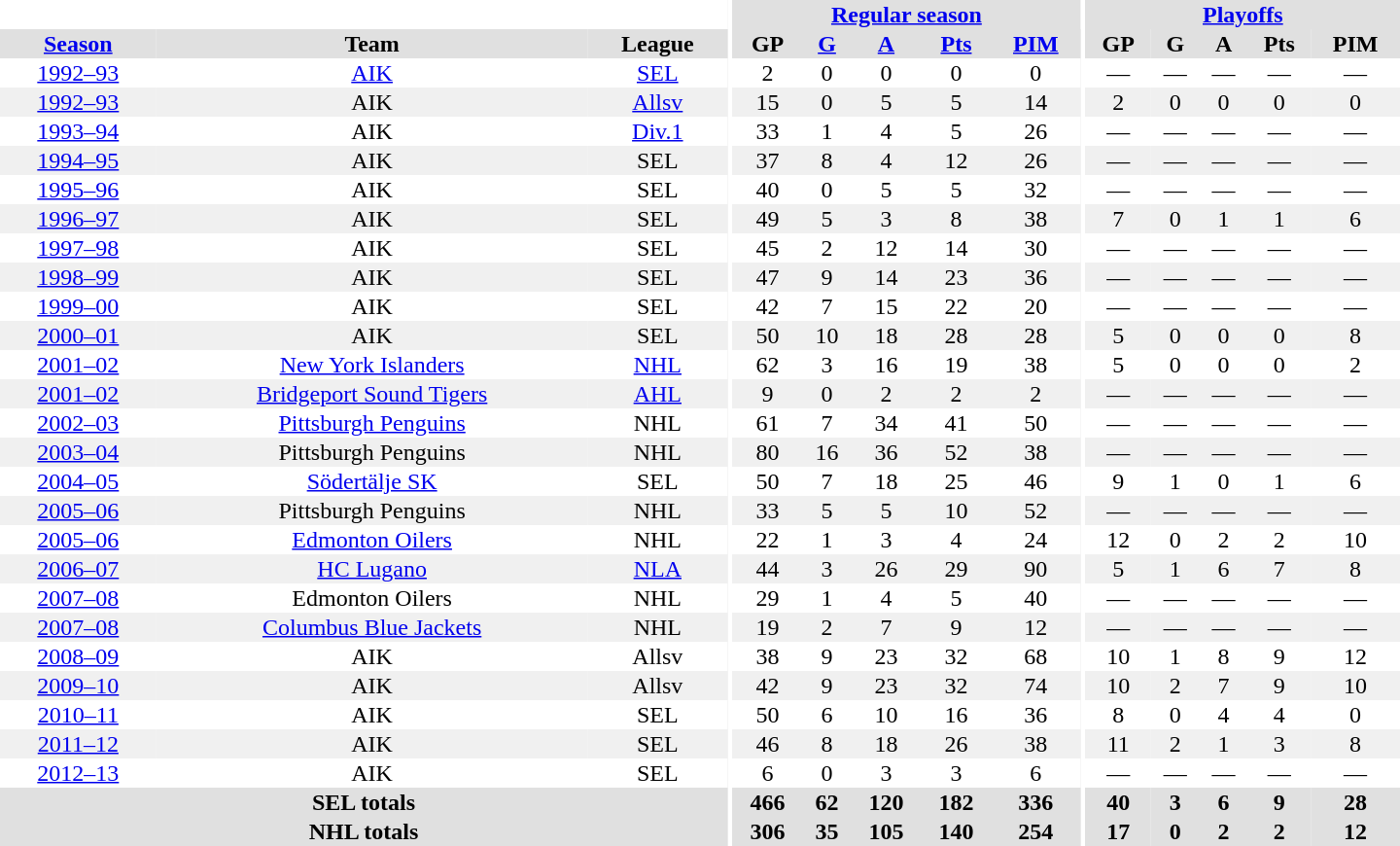<table border="0" cellpadding="1" cellspacing="0" style="text-align:center; width:60em">
<tr bgcolor="#e0e0e0">
<th colspan="3" bgcolor="#ffffff"></th>
<th rowspan="100" bgcolor="#ffffff"></th>
<th colspan="5"><a href='#'>Regular season</a></th>
<th rowspan="100" bgcolor="#ffffff"></th>
<th colspan="5"><a href='#'>Playoffs</a></th>
</tr>
<tr bgcolor="#e0e0e0">
<th><a href='#'>Season</a></th>
<th>Team</th>
<th>League</th>
<th>GP</th>
<th><a href='#'>G</a></th>
<th><a href='#'>A</a></th>
<th><a href='#'>Pts</a></th>
<th><a href='#'>PIM</a></th>
<th>GP</th>
<th>G</th>
<th>A</th>
<th>Pts</th>
<th>PIM</th>
</tr>
<tr>
<td><a href='#'>1992–93</a></td>
<td><a href='#'>AIK</a></td>
<td><a href='#'>SEL</a></td>
<td>2</td>
<td>0</td>
<td>0</td>
<td>0</td>
<td>0</td>
<td>—</td>
<td>—</td>
<td>—</td>
<td>—</td>
<td>—</td>
</tr>
<tr bgcolor="#f0f0f0">
<td><a href='#'>1992–93</a></td>
<td>AIK</td>
<td><a href='#'>Allsv</a></td>
<td>15</td>
<td>0</td>
<td>5</td>
<td>5</td>
<td>14</td>
<td>2</td>
<td>0</td>
<td>0</td>
<td>0</td>
<td>0</td>
</tr>
<tr>
<td><a href='#'>1993–94</a></td>
<td>AIK</td>
<td><a href='#'>Div.1</a></td>
<td>33</td>
<td>1</td>
<td>4</td>
<td>5</td>
<td>26</td>
<td>—</td>
<td>—</td>
<td>—</td>
<td>—</td>
<td>—</td>
</tr>
<tr bgcolor="#f0f0f0">
<td><a href='#'>1994–95</a></td>
<td>AIK</td>
<td>SEL</td>
<td>37</td>
<td>8</td>
<td>4</td>
<td>12</td>
<td>26</td>
<td>—</td>
<td>—</td>
<td>—</td>
<td>—</td>
<td>—</td>
</tr>
<tr>
<td><a href='#'>1995–96</a></td>
<td>AIK</td>
<td>SEL</td>
<td>40</td>
<td>0</td>
<td>5</td>
<td>5</td>
<td>32</td>
<td>—</td>
<td>—</td>
<td>—</td>
<td>—</td>
<td>—</td>
</tr>
<tr bgcolor="#f0f0f0">
<td><a href='#'>1996–97</a></td>
<td>AIK</td>
<td>SEL</td>
<td>49</td>
<td>5</td>
<td>3</td>
<td>8</td>
<td>38</td>
<td>7</td>
<td>0</td>
<td>1</td>
<td>1</td>
<td>6</td>
</tr>
<tr>
<td><a href='#'>1997–98</a></td>
<td>AIK</td>
<td>SEL</td>
<td>45</td>
<td>2</td>
<td>12</td>
<td>14</td>
<td>30</td>
<td>—</td>
<td>—</td>
<td>—</td>
<td>—</td>
<td>—</td>
</tr>
<tr bgcolor="#f0f0f0">
<td><a href='#'>1998–99</a></td>
<td>AIK</td>
<td>SEL</td>
<td>47</td>
<td>9</td>
<td>14</td>
<td>23</td>
<td>36</td>
<td>—</td>
<td>—</td>
<td>—</td>
<td>—</td>
<td>—</td>
</tr>
<tr>
<td><a href='#'>1999–00</a></td>
<td>AIK</td>
<td>SEL</td>
<td>42</td>
<td>7</td>
<td>15</td>
<td>22</td>
<td>20</td>
<td>—</td>
<td>—</td>
<td>—</td>
<td>—</td>
<td>—</td>
</tr>
<tr bgcolor="#f0f0f0">
<td><a href='#'>2000–01</a></td>
<td>AIK</td>
<td>SEL</td>
<td>50</td>
<td>10</td>
<td>18</td>
<td>28</td>
<td>28</td>
<td>5</td>
<td>0</td>
<td>0</td>
<td>0</td>
<td>8</td>
</tr>
<tr>
<td><a href='#'>2001–02</a></td>
<td><a href='#'>New York Islanders</a></td>
<td><a href='#'>NHL</a></td>
<td>62</td>
<td>3</td>
<td>16</td>
<td>19</td>
<td>38</td>
<td>5</td>
<td>0</td>
<td>0</td>
<td>0</td>
<td>2</td>
</tr>
<tr bgcolor="#f0f0f0">
<td><a href='#'>2001–02</a></td>
<td><a href='#'>Bridgeport Sound Tigers</a></td>
<td><a href='#'>AHL</a></td>
<td>9</td>
<td>0</td>
<td>2</td>
<td>2</td>
<td>2</td>
<td>—</td>
<td>—</td>
<td>—</td>
<td>—</td>
<td>—</td>
</tr>
<tr>
<td><a href='#'>2002–03</a></td>
<td><a href='#'>Pittsburgh Penguins</a></td>
<td>NHL</td>
<td>61</td>
<td>7</td>
<td>34</td>
<td>41</td>
<td>50</td>
<td>—</td>
<td>—</td>
<td>—</td>
<td>—</td>
<td>—</td>
</tr>
<tr bgcolor="#f0f0f0">
<td><a href='#'>2003–04</a></td>
<td>Pittsburgh Penguins</td>
<td>NHL</td>
<td>80</td>
<td>16</td>
<td>36</td>
<td>52</td>
<td>38</td>
<td>—</td>
<td>—</td>
<td>—</td>
<td>—</td>
<td>—</td>
</tr>
<tr>
<td><a href='#'>2004–05</a></td>
<td><a href='#'>Södertälje SK</a></td>
<td>SEL</td>
<td>50</td>
<td>7</td>
<td>18</td>
<td>25</td>
<td>46</td>
<td>9</td>
<td>1</td>
<td>0</td>
<td>1</td>
<td>6</td>
</tr>
<tr bgcolor="#f0f0f0">
<td><a href='#'>2005–06</a></td>
<td>Pittsburgh Penguins</td>
<td>NHL</td>
<td>33</td>
<td>5</td>
<td>5</td>
<td>10</td>
<td>52</td>
<td>—</td>
<td>—</td>
<td>—</td>
<td>—</td>
<td>—</td>
</tr>
<tr>
<td><a href='#'>2005–06</a></td>
<td><a href='#'>Edmonton Oilers</a></td>
<td>NHL</td>
<td>22</td>
<td>1</td>
<td>3</td>
<td>4</td>
<td>24</td>
<td>12</td>
<td>0</td>
<td>2</td>
<td>2</td>
<td>10</td>
</tr>
<tr bgcolor="#f0f0f0">
<td><a href='#'>2006–07</a></td>
<td><a href='#'>HC Lugano</a></td>
<td><a href='#'>NLA</a></td>
<td>44</td>
<td>3</td>
<td>26</td>
<td>29</td>
<td>90</td>
<td>5</td>
<td>1</td>
<td>6</td>
<td>7</td>
<td>8</td>
</tr>
<tr>
<td><a href='#'>2007–08</a></td>
<td>Edmonton Oilers</td>
<td>NHL</td>
<td>29</td>
<td>1</td>
<td>4</td>
<td>5</td>
<td>40</td>
<td>—</td>
<td>—</td>
<td>—</td>
<td>—</td>
<td>—</td>
</tr>
<tr bgcolor="#f0f0f0">
<td><a href='#'>2007–08</a></td>
<td><a href='#'>Columbus Blue Jackets</a></td>
<td>NHL</td>
<td>19</td>
<td>2</td>
<td>7</td>
<td>9</td>
<td>12</td>
<td>—</td>
<td>—</td>
<td>—</td>
<td>—</td>
<td>—</td>
</tr>
<tr>
<td><a href='#'>2008–09</a></td>
<td>AIK</td>
<td>Allsv</td>
<td>38</td>
<td>9</td>
<td>23</td>
<td>32</td>
<td>68</td>
<td>10</td>
<td>1</td>
<td>8</td>
<td>9</td>
<td>12</td>
</tr>
<tr bgcolor="#f0f0f0">
<td><a href='#'>2009–10</a></td>
<td>AIK</td>
<td>Allsv</td>
<td>42</td>
<td>9</td>
<td>23</td>
<td>32</td>
<td>74</td>
<td>10</td>
<td>2</td>
<td>7</td>
<td>9</td>
<td>10</td>
</tr>
<tr>
<td><a href='#'>2010–11</a></td>
<td>AIK</td>
<td>SEL</td>
<td>50</td>
<td>6</td>
<td>10</td>
<td>16</td>
<td>36</td>
<td>8</td>
<td>0</td>
<td>4</td>
<td>4</td>
<td>0</td>
</tr>
<tr bgcolor="#f0f0f0">
<td><a href='#'>2011–12</a></td>
<td>AIK</td>
<td>SEL</td>
<td>46</td>
<td>8</td>
<td>18</td>
<td>26</td>
<td>38</td>
<td>11</td>
<td>2</td>
<td>1</td>
<td>3</td>
<td>8</td>
</tr>
<tr>
<td><a href='#'>2012–13</a></td>
<td>AIK</td>
<td>SEL</td>
<td>6</td>
<td>0</td>
<td>3</td>
<td>3</td>
<td>6</td>
<td>—</td>
<td>—</td>
<td>—</td>
<td>—</td>
<td>—</td>
</tr>
<tr bgcolor="#e0e0e0">
<th colspan="3">SEL totals</th>
<th>466</th>
<th>62</th>
<th>120</th>
<th>182</th>
<th>336</th>
<th>40</th>
<th>3</th>
<th>6</th>
<th>9</th>
<th>28</th>
</tr>
<tr bgcolor="#e0e0e0">
<th colspan="3">NHL totals</th>
<th>306</th>
<th>35</th>
<th>105</th>
<th>140</th>
<th>254</th>
<th>17</th>
<th>0</th>
<th>2</th>
<th>2</th>
<th>12</th>
</tr>
</table>
